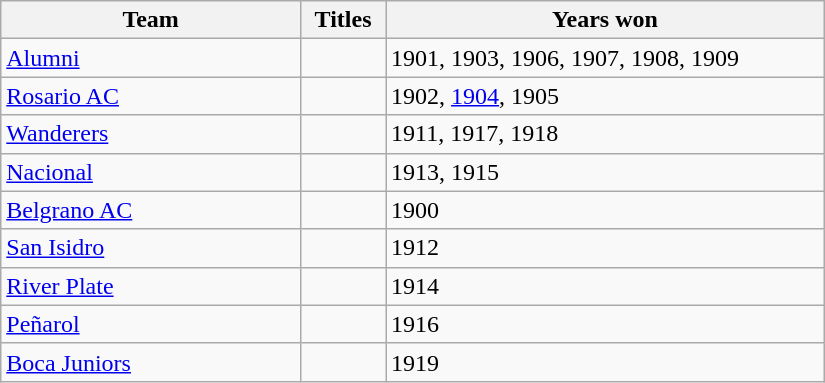<table class="wikitable sortable" style="text-align:left" width="550">
<tr>
<th width=200px>Team</th>
<th width=50px>Titles</th>
<th width=300px>Years won</th>
</tr>
<tr>
<td> <a href='#'>Alumni</a></td>
<td></td>
<td>1901, 1903, 1906, 1907, 1908, 1909</td>
</tr>
<tr>
<td> <a href='#'>Rosario AC</a></td>
<td></td>
<td>1902, <a href='#'>1904</a>, 1905</td>
</tr>
<tr>
<td> <a href='#'>Wanderers</a></td>
<td></td>
<td>1911, 1917, 1918</td>
</tr>
<tr>
<td> <a href='#'>Nacional</a></td>
<td></td>
<td>1913, 1915</td>
</tr>
<tr>
<td> <a href='#'>Belgrano AC</a></td>
<td></td>
<td>1900</td>
</tr>
<tr>
<td> <a href='#'>San Isidro</a></td>
<td></td>
<td>1912</td>
</tr>
<tr>
<td> <a href='#'>River Plate</a></td>
<td></td>
<td>1914</td>
</tr>
<tr>
<td> <a href='#'>Peñarol</a></td>
<td></td>
<td>1916</td>
</tr>
<tr>
<td> <a href='#'>Boca Juniors</a></td>
<td></td>
<td>1919</td>
</tr>
</table>
